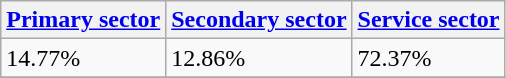<table class="wikitable" border="1">
<tr>
<th><a href='#'>Primary sector</a></th>
<th><a href='#'>Secondary sector</a></th>
<th><a href='#'>Service sector</a></th>
</tr>
<tr>
<td>14.77%</td>
<td>12.86%</td>
<td>72.37%</td>
</tr>
<tr>
</tr>
</table>
